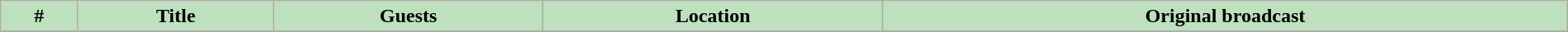<table class="wikitable plainrowheaders" style="background: #ffffff; width: 100%;">
<tr>
<th style="background: #bfe0bf;">#</th>
<th style="background: #bfe0bf;">Title</th>
<th style="background: #bfe0bf;">Guests</th>
<th style="background: #bfe0bf;">Location</th>
<th style="background: #bfe0bf;">Original broadcast</th>
</tr>
<tr>
</tr>
</table>
